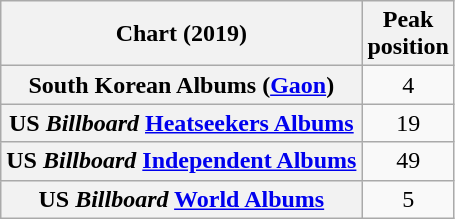<table class="wikitable plainrowheaders" style="text-align:center">
<tr>
<th scope="col">Chart (2019)</th>
<th scope="col">Peak<br> position</th>
</tr>
<tr>
<th scope="row">South Korean Albums (<a href='#'>Gaon</a>)</th>
<td>4</td>
</tr>
<tr>
<th scope="row">US <em>Billboard</em> <a href='#'>Heatseekers Albums</a></th>
<td>19</td>
</tr>
<tr>
<th scope="row">US <em>Billboard</em> <a href='#'>Independent Albums</a></th>
<td>49</td>
</tr>
<tr>
<th scope="row">US <em>Billboard</em> <a href='#'>World Albums</a></th>
<td>5</td>
</tr>
</table>
